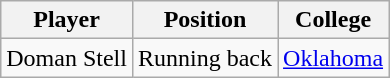<table class="wikitable">
<tr>
<th>Player</th>
<th>Position</th>
<th>College</th>
</tr>
<tr>
<td>Doman Stell</td>
<td>Running back</td>
<td><a href='#'>Oklahoma</a></td>
</tr>
</table>
